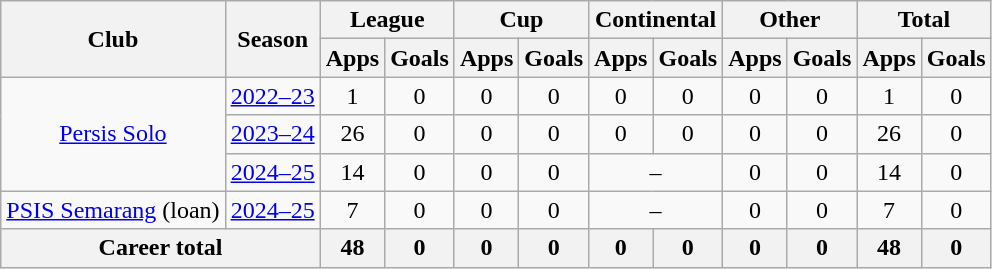<table class="wikitable" style="text-align: center">
<tr>
<th rowspan="2">Club</th>
<th rowspan="2">Season</th>
<th colspan="2">League</th>
<th colspan="2">Cup</th>
<th colspan="2">Continental</th>
<th colspan="2">Other</th>
<th colspan="2">Total</th>
</tr>
<tr>
<th>Apps</th>
<th>Goals</th>
<th>Apps</th>
<th>Goals</th>
<th>Apps</th>
<th>Goals</th>
<th>Apps</th>
<th>Goals</th>
<th>Apps</th>
<th>Goals</th>
</tr>
<tr>
<td rowspan="3"><a href='#'>Persis Solo</a></td>
<td><a href='#'>2022–23</a></td>
<td>1</td>
<td>0</td>
<td>0</td>
<td>0</td>
<td>0</td>
<td>0</td>
<td>0</td>
<td>0</td>
<td>1</td>
<td>0</td>
</tr>
<tr>
<td><a href='#'>2023–24</a></td>
<td>26</td>
<td>0</td>
<td>0</td>
<td>0</td>
<td>0</td>
<td>0</td>
<td>0</td>
<td>0</td>
<td>26</td>
<td>0</td>
</tr>
<tr>
<td><a href='#'>2024–25</a></td>
<td>14</td>
<td>0</td>
<td>0</td>
<td>0</td>
<td colspan="2">–</td>
<td>0</td>
<td>0</td>
<td>14</td>
<td>0</td>
</tr>
<tr>
<td><a href='#'>PSIS Semarang</a> (loan)</td>
<td><a href='#'>2024–25</a></td>
<td>7</td>
<td>0</td>
<td>0</td>
<td>0</td>
<td colspan="2">–</td>
<td>0</td>
<td>0</td>
<td>7</td>
<td>0</td>
</tr>
<tr>
<th colspan=2>Career total</th>
<th>48</th>
<th>0</th>
<th>0</th>
<th>0</th>
<th>0</th>
<th>0</th>
<th>0</th>
<th>0</th>
<th>48</th>
<th>0</th>
</tr>
</table>
